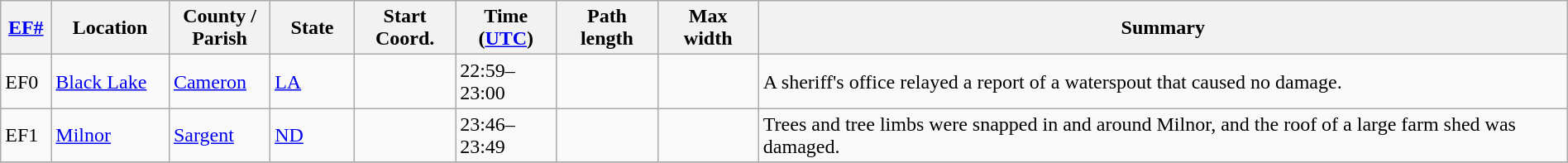<table class="wikitable sortable" style="width:100%;">
<tr>
<th scope="col"  style="width:3%; text-align:center;"><a href='#'>EF#</a></th>
<th scope="col"  style="width:7%; text-align:center;" class="unsortable">Location</th>
<th scope="col"  style="width:6%; text-align:center;" class="unsortable">County / Parish</th>
<th scope="col"  style="width:5%; text-align:center;">State</th>
<th scope="col"  style="width:6%; text-align:center;">Start Coord.</th>
<th scope="col"  style="width:6%; text-align:center;">Time (<a href='#'>UTC</a>)</th>
<th scope="col"  style="width:6%; text-align:center;">Path length</th>
<th scope="col"  style="width:6%; text-align:center;">Max width</th>
<th scope="col" class="unsortable" style="width:48%; text-align:center;">Summary</th>
</tr>
<tr>
<td bgcolor=>EF0</td>
<td><a href='#'>Black Lake</a></td>
<td><a href='#'>Cameron</a></td>
<td><a href='#'>LA</a></td>
<td></td>
<td>22:59–23:00</td>
<td></td>
<td></td>
<td>A sheriff's office relayed a report of a waterspout that caused no damage.</td>
</tr>
<tr>
<td bgcolor=>EF1</td>
<td><a href='#'>Milnor</a></td>
<td><a href='#'>Sargent</a></td>
<td><a href='#'>ND</a></td>
<td></td>
<td>23:46–23:49</td>
<td></td>
<td></td>
<td>Trees and tree limbs were snapped in and around Milnor, and the roof of a large farm shed was damaged.</td>
</tr>
<tr>
</tr>
</table>
